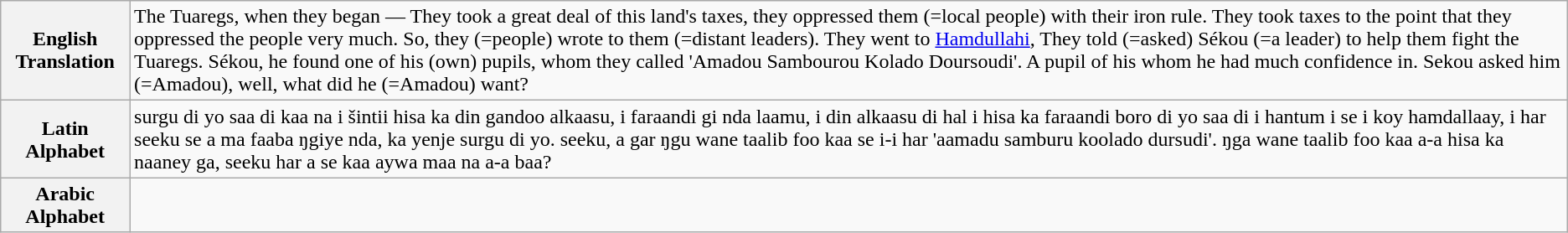<table class="wikitable">
<tr>
<th>English Translation</th>
<td>The Tuaregs, when they began — They took a great deal of this land's taxes, they oppressed them (=local people) with their iron rule. They took taxes to the point that they oppressed the people very much. So, they (=people) wrote to them (=distant leaders). They went to <a href='#'>Hamdullahi</a>, They told (=asked) Sékou (=a leader) to help them  fight the Tuaregs. Sékou, he found one of his (own) pupils, whom they called 'Amadou Sambourou Kolado Doursoudi'. A pupil of his whom he had much confidence in. Sekou asked him (=Amadou), well, what did he (=Amadou) want?</td>
</tr>
<tr>
<th>Latin Alphabet</th>
<td>surgu di yo saa di kaa na i šintii hisa ka din gandoo alkaasu, i faraandi gi nda laamu, i din alkaasu di hal i hisa ka faraandi boro di yo saa di i hantum i se i koy hamdallaay, i har seeku se a ma faaba ŋgiye nda, ka yenje surgu di yo. seeku, a gar ŋgu wane taalib foo kaa se i-i har 'aamadu samburu koolado dursudi'. ŋga wane taalib foo kaa a-a hisa ka naaney ga, seeku har a se kaa aywa maa na a-a baa?</td>
</tr>
<tr>
<th>Arabic Alphabet</th>
<td dir="rtl"><span></span></td>
</tr>
</table>
